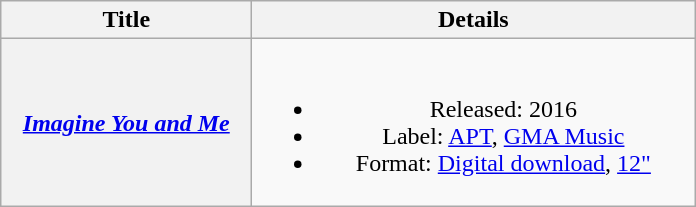<table class="wikitable plainrowheaders" style="text-align:center;">
<tr>
<th scope="col" style="width:10em;">Title</th>
<th scope="col" style="width:18em;">Details</th>
</tr>
<tr>
<th scope="row"><em><a href='#'>Imagine You and Me</a></em></th>
<td><br><ul><li>Released: 2016</li><li>Label: <a href='#'>APT</a>, <a href='#'>GMA Music</a></li><li>Format: <a href='#'>Digital download</a>, <a href='#'>12"</a></li></ul></td>
</tr>
</table>
